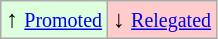<table class="wikitable" align="center">
<tr>
<td style="background:#ddffdd">↑ <small><a href='#'>Promoted</a></small></td>
<td style="background:#ffcccc">↓ <small><a href='#'>Relegated</a></small></td>
</tr>
</table>
